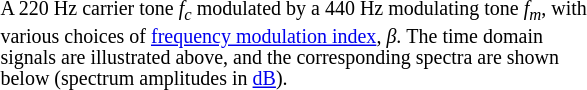<table style="float:right;width:400px;text-align:center;" >
<tr>
<td style="line-height:1.8ex;text-align:left;"><small> A 220 Hz carrier tone <em>f<sub>c</sub></em> modulated by a 440 Hz modulating tone <em>f<sub>m</sub></em>, with various choices of <a href='#'>frequency modulation index</a>, <em>β</em>. The time domain signals are illustrated above, and the corresponding spectra are shown below (spectrum amplitudes in <a href='#'>dB</a>).</small></td>
</tr>
<tr>
<td><br></td>
</tr>
<tr>
<td><br></td>
</tr>
</table>
